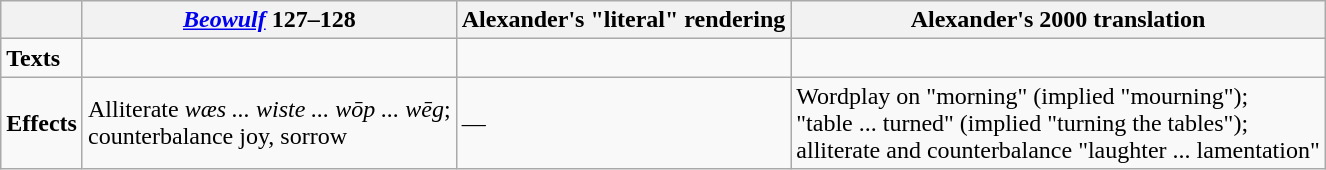<table class="wikitable" style="margin:1em auto;">
<tr>
<th></th>
<th><em><a href='#'>Beowulf</a></em> 127–128</th>
<th>Alexander's "literal" rendering</th>
<th>Alexander's 2000 translation</th>
</tr>
<tr>
<td><strong>Texts</strong></td>
<td></td>
<td></td>
<td></td>
</tr>
<tr>
<td><strong>Effects</strong></td>
<td>Alliterate <em>wæs ... wiste ... wōp ... wēg</em>;<br>counterbalance joy, sorrow</td>
<td>—</td>
<td>Wordplay on "morning" (implied "mourning");<br>"table ... turned" (implied "turning the tables");<br>alliterate and counterbalance "laughter ... lamentation"</td>
</tr>
</table>
